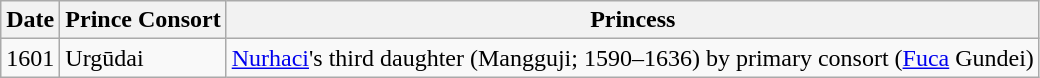<table class="wikitable">
<tr>
<th>Date</th>
<th>Prince Consort</th>
<th>Princess</th>
</tr>
<tr>
<td>1601</td>
<td>Urgūdai</td>
<td><a href='#'>Nurhaci</a>'s third daughter (Mangguji; 1590–1636) by primary consort (<a href='#'>Fuca</a> Gundei)</td>
</tr>
</table>
